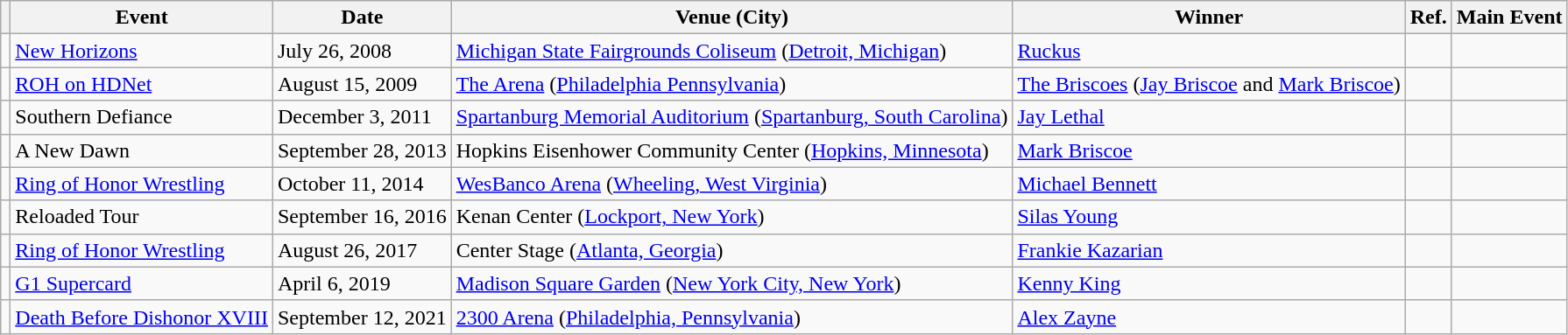<table class="wikitable plainrowheaders sortable">
<tr>
<th></th>
<th>Event</th>
<th>Date</th>
<th>Venue (City)</th>
<th>Winner</th>
<th class="unsortable">Ref.</th>
<th>Main Event</th>
</tr>
<tr>
<td></td>
<td><a href='#'>New Horizons</a></td>
<td>July 26, 2008</td>
<td><a href='#'>Michigan State Fairgrounds Coliseum</a> (<a href='#'>Detroit, Michigan</a>)</td>
<td><a href='#'>Ruckus</a></td>
<td align=center></td>
<td></td>
</tr>
<tr>
<td></td>
<td><a href='#'>ROH on HDNet</a></td>
<td>August 15, 2009</td>
<td><a href='#'>The Arena</a> (<a href='#'>Philadelphia Pennsylvania</a>)</td>
<td><a href='#'>The Briscoes</a> (<a href='#'>Jay Briscoe</a> and <a href='#'>Mark Briscoe</a>)</td>
<td align=center></td>
<td></td>
</tr>
<tr>
<td></td>
<td>Southern Defiance</td>
<td>December 3, 2011</td>
<td><a href='#'>Spartanburg Memorial Auditorium</a> (<a href='#'>Spartanburg, South Carolina</a>)</td>
<td><a href='#'>Jay Lethal</a></td>
<td align=center></td>
<td></td>
</tr>
<tr>
<td></td>
<td>A New Dawn</td>
<td>September 28, 2013</td>
<td>Hopkins Eisenhower Community Center (<a href='#'>Hopkins, Minnesota</a>)</td>
<td><a href='#'>Mark Briscoe</a></td>
<td align=center></td>
<td></td>
</tr>
<tr>
<td></td>
<td><a href='#'>Ring of Honor Wrestling</a></td>
<td>October 11, 2014</td>
<td><a href='#'>WesBanco Arena</a> (<a href='#'>Wheeling, West Virginia</a>)</td>
<td><a href='#'>Michael Bennett</a></td>
<td align=center></td>
<td></td>
</tr>
<tr>
<td></td>
<td>Reloaded Tour</td>
<td>September 16, 2016</td>
<td>Kenan Center (<a href='#'>Lockport, New York</a>)</td>
<td><a href='#'>Silas Young</a></td>
<td align=center></td>
<td></td>
</tr>
<tr>
<td></td>
<td><a href='#'>Ring of Honor Wrestling</a></td>
<td>August 26, 2017</td>
<td>Center Stage (<a href='#'>Atlanta, Georgia</a>)</td>
<td><a href='#'>Frankie Kazarian</a></td>
<td align=center></td>
<td></td>
</tr>
<tr>
<td></td>
<td><a href='#'>G1 Supercard</a></td>
<td>April 6, 2019</td>
<td><a href='#'>Madison Square Garden</a> (<a href='#'>New York City, New York</a>)</td>
<td><a href='#'>Kenny King</a></td>
<td align=center></td>
<td></td>
</tr>
<tr>
<td></td>
<td><a href='#'>Death Before Dishonor XVIII</a></td>
<td>September 12, 2021</td>
<td><a href='#'>2300 Arena</a> (<a href='#'>Philadelphia, Pennsylvania</a>)</td>
<td><a href='#'>Alex Zayne</a></td>
<td align=center></td>
<td></td>
</tr>
</table>
